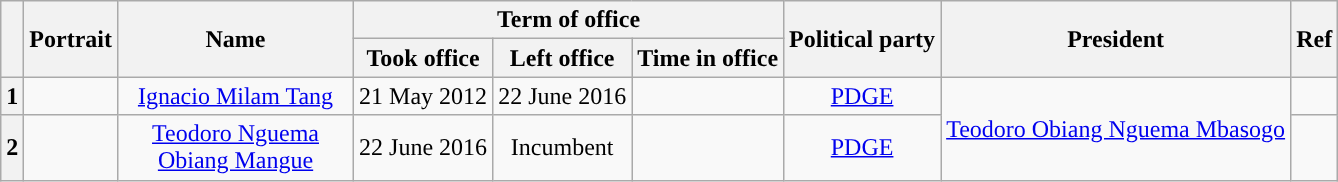<table class="wikitable" style="text-align:center">
<tr>
<th rowspan="2"></th>
<th rowspan="2">Portrait</th>
<th rowspan="2" width="150">Name<br></th>
<th colspan="3">Term of office</th>
<th rowspan="2">Political party</th>
<th rowspan="2">President</th>
<th rowspan="2">Ref</th>
</tr>
<tr>
<th>Took office</th>
<th>Left office</th>
<th>Time in office</th>
</tr>
<tr>
<th style="background-color:">1</th>
<td></td>
<td><a href='#'>Ignacio Milam Tang</a><br></td>
<td>21 May 2012</td>
<td>22 June 2016</td>
<td></td>
<td><a href='#'>PDGE</a></td>
<td rowspan=2><a href='#'>Teodoro Obiang Nguema Mbasogo</a></td>
<td></td>
</tr>
<tr>
<th style="background-color:">2</th>
<td></td>
<td><a href='#'>Teodoro Nguema Obiang Mangue</a><br></td>
<td>22 June 2016</td>
<td>Incumbent</td>
<td></td>
<td><a href='#'>PDGE</a></td>
<td></td>
</tr>
</table>
